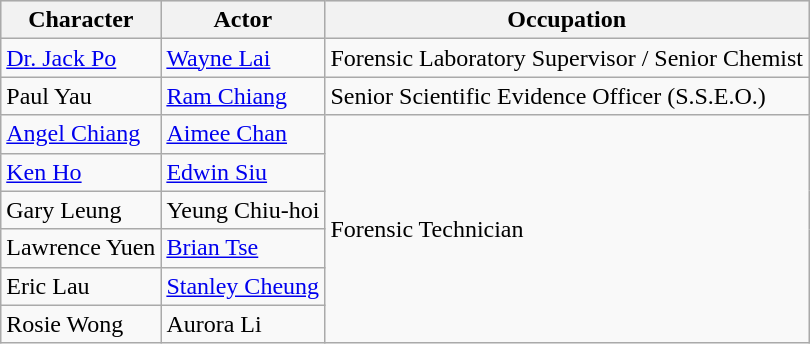<table class="wikitable">
<tr style="background:#e0e0e0;">
<th>Character</th>
<th>Actor</th>
<th>Occupation</th>
</tr>
<tr style="background:#f9f9f9;">
<td><a href='#'>Dr. Jack Po</a></td>
<td><a href='#'>Wayne Lai</a></td>
<td>Forensic Laboratory Supervisor / Senior Chemist</td>
</tr>
<tr style="background:#f9f9f9;">
<td>Paul Yau</td>
<td><a href='#'>Ram Chiang</a></td>
<td>Senior Scientific Evidence Officer (S.S.E.O.)</td>
</tr>
<tr style="background:#f9f9f9;">
<td><a href='#'>Angel Chiang</a></td>
<td><a href='#'>Aimee Chan</a></td>
<td rowspan="6">Forensic Technician</td>
</tr>
<tr style="background:#f9f9f9;">
<td><a href='#'>Ken Ho</a></td>
<td><a href='#'>Edwin Siu</a></td>
</tr>
<tr style="background:#f9f9f9;">
<td>Gary Leung</td>
<td>Yeung Chiu-hoi</td>
</tr>
<tr style="background:#f9f9f9;">
<td>Lawrence Yuen</td>
<td><a href='#'>Brian Tse</a></td>
</tr>
<tr style="background:#f9f9f9;">
<td>Eric Lau</td>
<td><a href='#'>Stanley Cheung</a></td>
</tr>
<tr style="background:#f9f9f9;">
<td>Rosie Wong</td>
<td>Aurora Li</td>
</tr>
</table>
